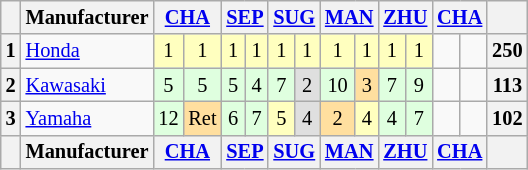<table class="wikitable" style="font-size:85%; text-align:center;">
<tr>
<th></th>
<th>Manufacturer</th>
<th colspan=2><a href='#'>CHA</a><br></th>
<th colspan=2><a href='#'>SEP</a><br></th>
<th colspan=2><a href='#'>SUG</a><br></th>
<th colspan=2><a href='#'>MAN</a><br></th>
<th colspan=2><a href='#'>ZHU</a><br></th>
<th colspan=2><a href='#'>CHA</a><br></th>
<th></th>
</tr>
<tr>
<th>1</th>
<td align=left> <a href='#'>Honda</a></td>
<td style="background:#ffffbf;">1</td>
<td style="background:#ffffbf;">1</td>
<td style="background:#ffffbf;">1</td>
<td style="background:#ffffbf;">1</td>
<td style="background:#ffffbf;">1</td>
<td style="background:#ffffbf;">1</td>
<td style="background:#ffffbf;">1</td>
<td style="background:#ffffbf;">1</td>
<td style="background:#ffffbf;">1</td>
<td style="background:#ffffbf;">1</td>
<td style="background:#;"></td>
<td style="background:#;"></td>
<th>250</th>
</tr>
<tr>
<th>2</th>
<td align=left> <a href='#'>Kawasaki</a></td>
<td style="background:#dfffdf;">5</td>
<td style="background:#dfffdf;">5</td>
<td style="background:#dfffdf;">5</td>
<td style="background:#dfffdf;">4</td>
<td style="background:#dfffdf;">7</td>
<td style="background:#dfdfdf;">2</td>
<td style="background:#dfffdf;">10</td>
<td style="background:#ffdf9f;">3</td>
<td style="background:#dfffdf;">7</td>
<td style="background:#dfffdf;">9</td>
<td style="background:#;"></td>
<td style="background:#;"></td>
<th>113</th>
</tr>
<tr>
<th>3</th>
<td align=left> <a href='#'>Yamaha</a></td>
<td style="background:#dfffdf;">12</td>
<td style="background:#ffdf9f;">Ret</td>
<td style="background:#dfffdf;">6</td>
<td style="background:#dfffdf;">7</td>
<td style="background:#ffffbf;">5</td>
<td style="background:#dfdfdf;">4</td>
<td style="background:#ffdf9f;">2</td>
<td style="background:#ffffbf;">4</td>
<td style="background:#dfffdf;">4</td>
<td style="background:#dfffdf;">7</td>
<td style="background:#;"></td>
<td style="background:#;"></td>
<th>102</th>
</tr>
<tr>
<th></th>
<th>Manufacturer</th>
<th colspan=2><a href='#'>CHA</a><br></th>
<th colspan=2><a href='#'>SEP</a><br></th>
<th colspan=2><a href='#'>SUG</a><br></th>
<th colspan=2><a href='#'>MAN</a><br></th>
<th colspan=2><a href='#'>ZHU</a><br></th>
<th colspan=2><a href='#'>CHA</a><br></th>
<th></th>
</tr>
</table>
